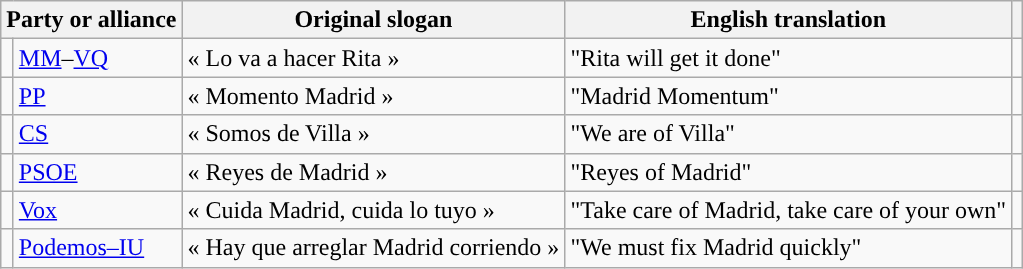<table class="wikitable" style="text-align:left;">
<tr>
<th style="text-align:left;" colspan="2">Party or alliance</th>
<th>Original slogan</th>
<th>English translation</th>
<th></th>
</tr>
<tr>
<td width="1" style="color:inherit;background:"></td>
<td><a href='#'>MM</a>–<a href='#'>VQ</a></td>
<td>« Lo va a hacer Rita »</td>
<td>"Rita will get it done"</td>
<td></td>
</tr>
<tr>
<td style="color:inherit;background:"></td>
<td><a href='#'>PP</a></td>
<td>« Momento Madrid »</td>
<td>"Madrid Momentum"</td>
<td></td>
</tr>
<tr>
<td style="color:inherit;background:"></td>
<td><a href='#'>CS</a></td>
<td>« Somos de Villa »</td>
<td>"We are of Villa"</td>
<td></td>
</tr>
<tr>
<td style="color:inherit;background:"></td>
<td><a href='#'>PSOE</a></td>
<td>« Reyes de Madrid »</td>
<td>"Reyes of Madrid"</td>
<td></td>
</tr>
<tr>
<td style="color:inherit;background:"></td>
<td><a href='#'>Vox</a></td>
<td>« Cuida Madrid, cuida lo tuyo »</td>
<td>"Take care of Madrid, take care of your own"</td>
<td></td>
</tr>
<tr>
<td style="color:inherit;background:"></td>
<td><a href='#'>Podemos–IU</a></td>
<td>« Hay que arreglar Madrid corriendo »</td>
<td>"We must fix Madrid quickly"</td>
<td></td>
</tr>
</table>
